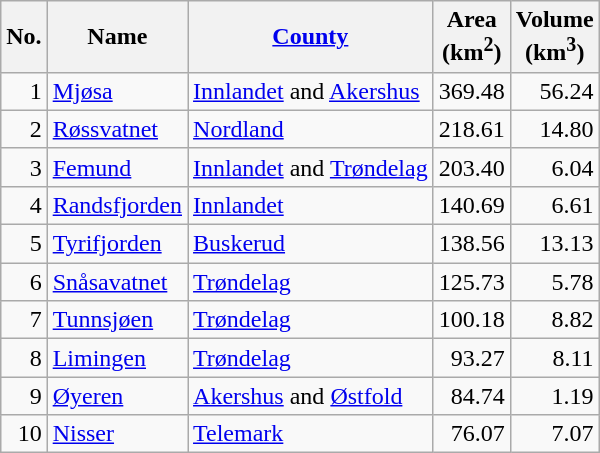<table class="wikitable">
<tr>
<th>No.</th>
<th>Name</th>
<th><a href='#'>County</a></th>
<th>Area<br>(km<sup>2</sup>)</th>
<th>Volume<br>(km<sup>3</sup>)</th>
</tr>
<tr>
<td align="right">1</td>
<td><a href='#'>Mjøsa</a></td>
<td><a href='#'>Innlandet</a> and <a href='#'>Akershus</a></td>
<td align="right">369.48</td>
<td align="right">56.24</td>
</tr>
<tr>
<td align="right">2</td>
<td><a href='#'>Røssvatnet</a></td>
<td><a href='#'>Nordland</a></td>
<td align="right">218.61</td>
<td align="right">14.80</td>
</tr>
<tr>
<td align="right">3</td>
<td><a href='#'>Femund</a></td>
<td><a href='#'>Innlandet</a> and <a href='#'>Trøndelag</a></td>
<td align="right">203.40</td>
<td align="right">6.04</td>
</tr>
<tr>
<td align="right">4</td>
<td><a href='#'>Randsfjorden</a></td>
<td><a href='#'>Innlandet</a></td>
<td align="right">140.69</td>
<td align="right">6.61</td>
</tr>
<tr>
<td align="right">5</td>
<td><a href='#'>Tyrifjorden</a></td>
<td><a href='#'>Buskerud</a></td>
<td align="right">138.56</td>
<td align="right">13.13</td>
</tr>
<tr>
<td align="right">6</td>
<td><a href='#'>Snåsavatnet</a></td>
<td><a href='#'>Trøndelag</a></td>
<td align="right">125.73</td>
<td align="right">5.78</td>
</tr>
<tr>
<td align="right">7</td>
<td><a href='#'>Tunnsjøen</a></td>
<td><a href='#'>Trøndelag</a></td>
<td align="right">100.18</td>
<td align="right">8.82</td>
</tr>
<tr>
<td align="right">8</td>
<td><a href='#'>Limingen</a></td>
<td><a href='#'>Trøndelag</a></td>
<td align="right">93.27</td>
<td align="right">8.11</td>
</tr>
<tr>
<td align="right">9</td>
<td><a href='#'>Øyeren</a></td>
<td><a href='#'>Akershus</a> and <a href='#'>Østfold</a></td>
<td align="right">84.74</td>
<td align="right">1.19</td>
</tr>
<tr>
<td align="right">10</td>
<td><a href='#'>Nisser</a></td>
<td><a href='#'>Telemark</a></td>
<td align="right">76.07</td>
<td align="right">7.07</td>
</tr>
</table>
